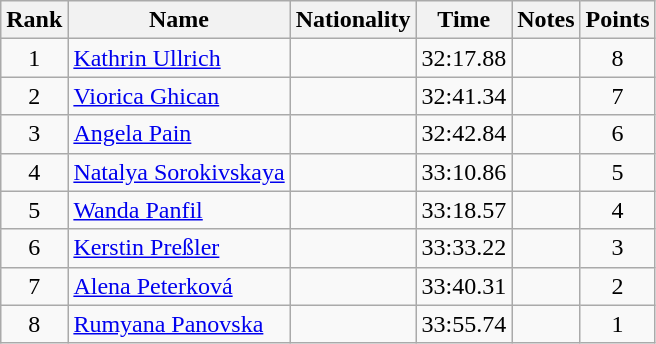<table class="wikitable sortable" style="text-align:center">
<tr>
<th>Rank</th>
<th>Name</th>
<th>Nationality</th>
<th>Time</th>
<th>Notes</th>
<th>Points</th>
</tr>
<tr>
<td>1</td>
<td align=left><a href='#'>Kathrin Ullrich</a></td>
<td align=left></td>
<td>32:17.88</td>
<td></td>
<td>8</td>
</tr>
<tr>
<td>2</td>
<td align=left><a href='#'>Viorica Ghican</a></td>
<td align=left></td>
<td>32:41.34</td>
<td></td>
<td>7</td>
</tr>
<tr>
<td>3</td>
<td align=left><a href='#'>Angela Pain</a></td>
<td align=left></td>
<td>32:42.84</td>
<td></td>
<td>6</td>
</tr>
<tr>
<td>4</td>
<td align=left><a href='#'>Natalya Sorokivskaya</a></td>
<td align=left></td>
<td>33:10.86</td>
<td></td>
<td>5</td>
</tr>
<tr>
<td>5</td>
<td align=left><a href='#'>Wanda Panfil</a></td>
<td align=left></td>
<td>33:18.57</td>
<td></td>
<td>4</td>
</tr>
<tr>
<td>6</td>
<td align=left><a href='#'>Kerstin Preßler</a></td>
<td align=left></td>
<td>33:33.22</td>
<td></td>
<td>3</td>
</tr>
<tr>
<td>7</td>
<td align=left><a href='#'>Alena Peterková</a></td>
<td align=left></td>
<td>33:40.31</td>
<td></td>
<td>2</td>
</tr>
<tr>
<td>8</td>
<td align=left><a href='#'>Rumyana Panovska</a></td>
<td align=left></td>
<td>33:55.74</td>
<td></td>
<td>1</td>
</tr>
</table>
